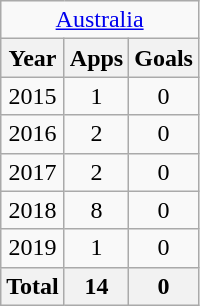<table class="wikitable" style="text-align:center">
<tr>
<td colspan=3><a href='#'>Australia</a></td>
</tr>
<tr>
<th>Year</th>
<th>Apps</th>
<th>Goals</th>
</tr>
<tr>
<td>2015</td>
<td>1</td>
<td>0</td>
</tr>
<tr>
<td>2016</td>
<td>2</td>
<td>0</td>
</tr>
<tr>
<td>2017</td>
<td>2</td>
<td>0</td>
</tr>
<tr>
<td>2018</td>
<td>8</td>
<td>0</td>
</tr>
<tr>
<td>2019</td>
<td>1</td>
<td>0</td>
</tr>
<tr>
<th>Total</th>
<th>14</th>
<th>0</th>
</tr>
</table>
